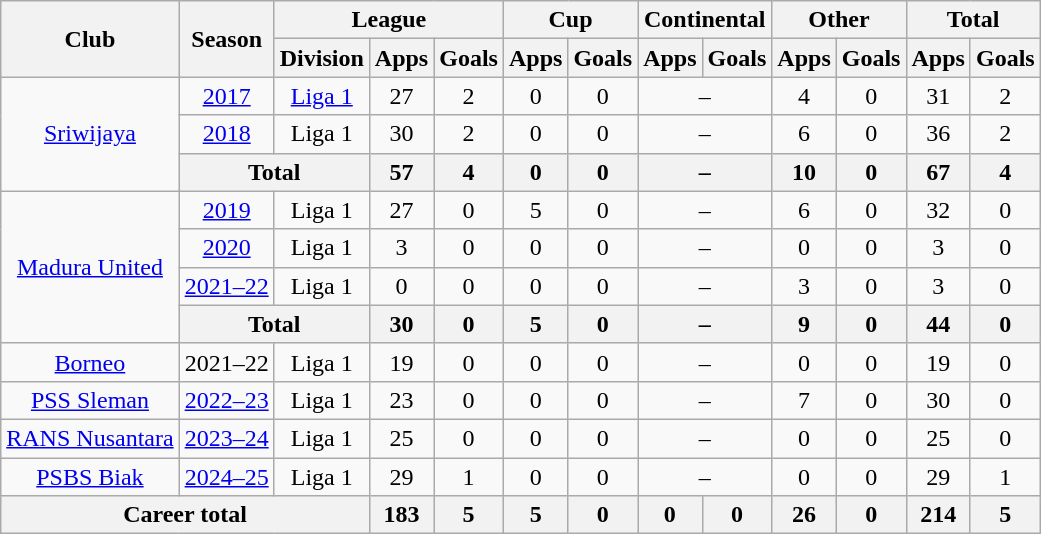<table class="wikitable" style="text-align:center">
<tr>
<th rowspan="2">Club</th>
<th rowspan="2">Season</th>
<th colspan="3">League</th>
<th colspan="2">Cup</th>
<th colspan="2">Continental</th>
<th colspan="2">Other</th>
<th colspan="2">Total</th>
</tr>
<tr>
<th>Division</th>
<th>Apps</th>
<th>Goals</th>
<th>Apps</th>
<th>Goals</th>
<th>Apps</th>
<th>Goals</th>
<th>Apps</th>
<th>Goals</th>
<th>Apps</th>
<th>Goals</th>
</tr>
<tr>
<td rowspan="3" valign="center"><a href='#'>Sriwijaya</a></td>
<td><a href='#'>2017</a></td>
<td rowspan="1" valign="center"><a href='#'>Liga 1</a></td>
<td>27</td>
<td>2</td>
<td>0</td>
<td>0</td>
<td colspan="2">–</td>
<td>4</td>
<td>0</td>
<td>31</td>
<td>2</td>
</tr>
<tr>
<td><a href='#'>2018</a></td>
<td rowspan="1" valign="center">Liga 1</td>
<td>30</td>
<td>2</td>
<td>0</td>
<td>0</td>
<td colspan="2">–</td>
<td>6</td>
<td>0</td>
<td>36</td>
<td>2</td>
</tr>
<tr>
<th colspan="2">Total</th>
<th>57</th>
<th>4</th>
<th>0</th>
<th>0</th>
<th colspan="2">–</th>
<th>10</th>
<th>0</th>
<th>67</th>
<th>4</th>
</tr>
<tr>
<td rowspan="4" valign="center"><a href='#'>Madura United</a></td>
<td><a href='#'>2019</a></td>
<td rowspan="1" valign="center">Liga 1</td>
<td>27</td>
<td>0</td>
<td>5</td>
<td>0</td>
<td colspan="2">–</td>
<td>6</td>
<td>0</td>
<td>32</td>
<td>0</td>
</tr>
<tr>
<td><a href='#'>2020</a></td>
<td rowspan="1" valign="center">Liga 1</td>
<td>3</td>
<td>0</td>
<td>0</td>
<td>0</td>
<td colspan="2">–</td>
<td>0</td>
<td>0</td>
<td>3</td>
<td>0</td>
</tr>
<tr>
<td><a href='#'>2021–22</a></td>
<td rowspan="1" valign="center">Liga 1</td>
<td>0</td>
<td>0</td>
<td>0</td>
<td>0</td>
<td colspan="2">–</td>
<td>3</td>
<td>0</td>
<td>3</td>
<td>0</td>
</tr>
<tr>
<th colspan="2">Total</th>
<th>30</th>
<th>0</th>
<th>5</th>
<th>0</th>
<th colspan="2">–</th>
<th>9</th>
<th>0</th>
<th>44</th>
<th>0</th>
</tr>
<tr>
<td rowspan="1" valign="center"><a href='#'>Borneo</a></td>
<td>2021–22</td>
<td rowspan="1" valign="center">Liga 1</td>
<td>19</td>
<td>0</td>
<td>0</td>
<td>0</td>
<td colspan="2">–</td>
<td>0</td>
<td>0</td>
<td>19</td>
<td>0</td>
</tr>
<tr>
<td rowspan="1"><a href='#'>PSS Sleman</a></td>
<td><a href='#'>2022–23</a></td>
<td rowspan="1">Liga 1</td>
<td>23</td>
<td>0</td>
<td>0</td>
<td>0</td>
<td colspan="2">–</td>
<td>7</td>
<td>0</td>
<td>30</td>
<td>0</td>
</tr>
<tr>
<td rowspan="1"><a href='#'>RANS Nusantara</a></td>
<td><a href='#'>2023–24</a></td>
<td rowspan="1" valign="center">Liga 1</td>
<td>25</td>
<td>0</td>
<td>0</td>
<td>0</td>
<td colspan="2">–</td>
<td>0</td>
<td>0</td>
<td>25</td>
<td>0</td>
</tr>
<tr>
<td rowspan="1"><a href='#'>PSBS Biak</a></td>
<td><a href='#'>2024–25</a></td>
<td rowspan="1" valign="center">Liga 1</td>
<td>29</td>
<td>1</td>
<td>0</td>
<td>0</td>
<td colspan="2">–</td>
<td>0</td>
<td>0</td>
<td>29</td>
<td>1</td>
</tr>
<tr>
<th colspan="3">Career total</th>
<th>183</th>
<th>5</th>
<th>5</th>
<th>0</th>
<th>0</th>
<th>0</th>
<th>26</th>
<th>0</th>
<th>214</th>
<th>5</th>
</tr>
</table>
